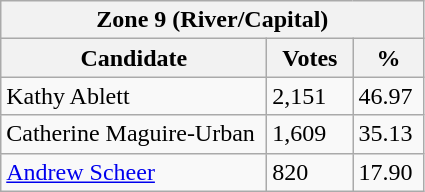<table class="wikitable">
<tr>
<th colspan="3">Zone 9 (River/Capital)</th>
</tr>
<tr>
<th style="width: 170px">Candidate</th>
<th style="width: 50px">Votes</th>
<th style="width: 40px">%</th>
</tr>
<tr>
<td>Kathy Ablett</td>
<td>2,151</td>
<td>46.97</td>
</tr>
<tr>
<td>Catherine Maguire-Urban</td>
<td>1,609</td>
<td>35.13</td>
</tr>
<tr>
<td><a href='#'>Andrew Scheer</a></td>
<td>820</td>
<td>17.90</td>
</tr>
</table>
